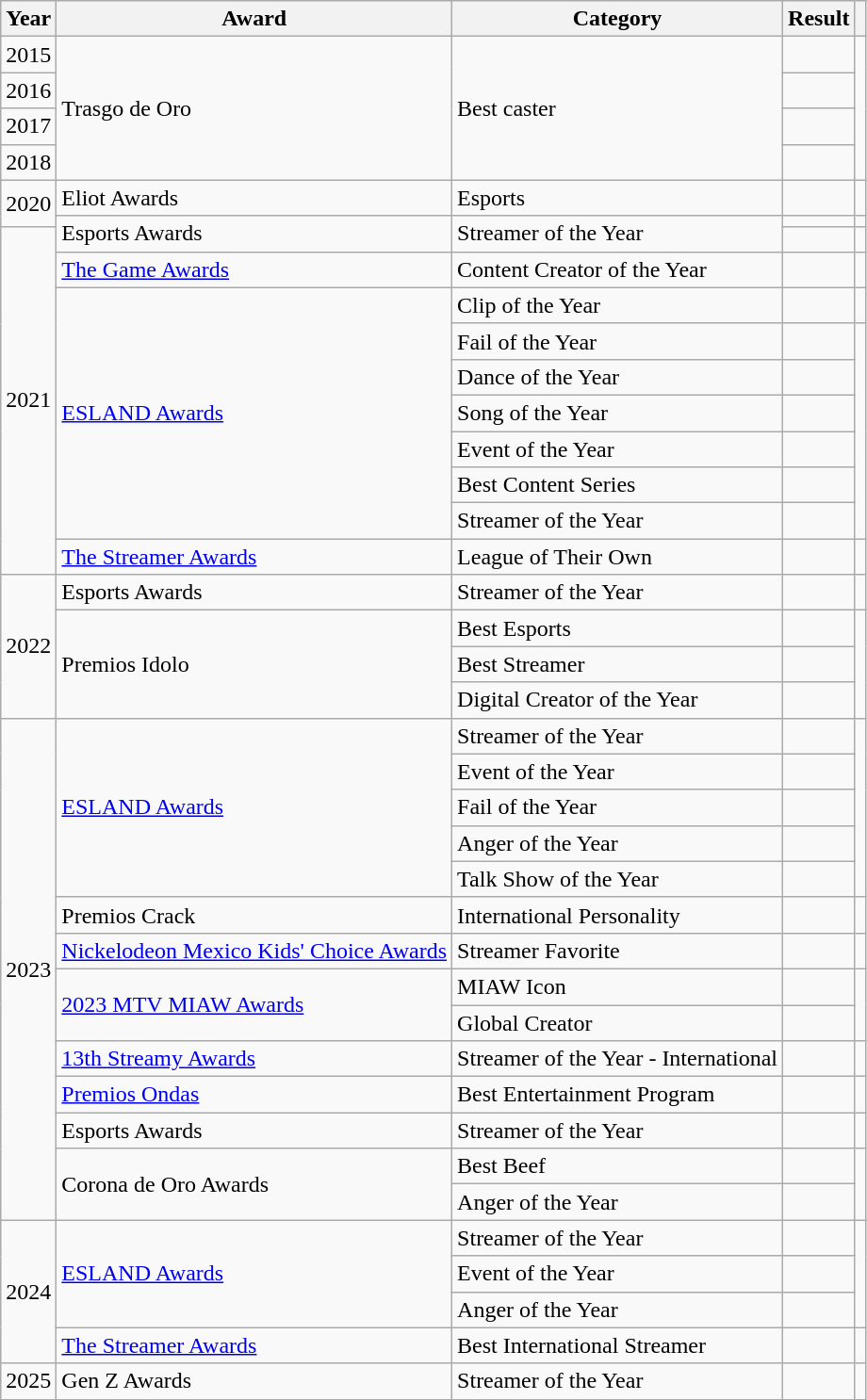<table class="wikitable sortable plainrowheaders">
<tr>
<th scope="col">Year</th>
<th scope="col">Award</th>
<th scope="col">Category</th>
<th scope="col">Result</th>
<th scope="col" class="unsortable"></th>
</tr>
<tr>
<td>2015</td>
<td rowspan="4">Trasgo de Oro</td>
<td rowspan="4">Best caster</td>
<td></td>
<td rowspan="4" style="text-align: center;"></td>
</tr>
<tr>
<td>2016</td>
<td></td>
</tr>
<tr>
<td>2017</td>
<td></td>
</tr>
<tr>
<td>2018</td>
<td></td>
</tr>
<tr>
<td rowspan="2">2020</td>
<td>Eliot Awards</td>
<td>Esports</td>
<td></td>
<td></td>
</tr>
<tr>
<td rowspan="2">Esports Awards</td>
<td rowspan="2">Streamer of the Year</td>
<td></td>
<td style="text-align: center;"></td>
</tr>
<tr>
<td rowspan="10">2021</td>
<td></td>
<td style="text-align: center;"></td>
</tr>
<tr>
<td><a href='#'>The Game Awards</a></td>
<td>Content Creator of the Year</td>
<td></td>
<td style="text-align: center;"></td>
</tr>
<tr>
<td rowspan="7"><a href='#'>ESLAND Awards</a></td>
<td>Clip of the Year</td>
<td></td>
<td style="text-align: center;"></td>
</tr>
<tr>
<td>Fail of the Year</td>
<td></td>
<td rowspan="6" style="text-align: center;"></td>
</tr>
<tr>
<td>Dance of the Year</td>
<td></td>
</tr>
<tr>
<td>Song of the Year</td>
<td></td>
</tr>
<tr>
<td>Event of the Year</td>
<td></td>
</tr>
<tr>
<td>Best Content Series</td>
<td></td>
</tr>
<tr>
<td>Streamer of the Year</td>
<td></td>
</tr>
<tr>
<td><a href='#'>The Streamer Awards</a></td>
<td>League of Their Own</td>
<td></td>
<td style="text-align: center;"></td>
</tr>
<tr>
<td rowspan="4">2022</td>
<td>Esports Awards</td>
<td>Streamer of the Year</td>
<td></td>
<td style="text-align: center;"></td>
</tr>
<tr>
<td rowspan="3">Premios Idolo</td>
<td>Best Esports</td>
<td></td>
<td rowspan="3"></td>
</tr>
<tr>
<td>Best Streamer</td>
<td></td>
</tr>
<tr>
<td>Digital Creator of the Year</td>
<td></td>
</tr>
<tr>
<td rowspan="14">2023</td>
<td rowspan="5"><a href='#'>ESLAND Awards</a></td>
<td>Streamer of the Year</td>
<td></td>
<td rowspan="5"></td>
</tr>
<tr>
<td>Event of the Year</td>
<td></td>
</tr>
<tr>
<td>Fail of the Year</td>
<td></td>
</tr>
<tr>
<td>Anger of the Year</td>
<td></td>
</tr>
<tr>
<td>Talk Show of the Year</td>
<td></td>
</tr>
<tr>
<td>Premios Crack</td>
<td>International Personality</td>
<td></td>
<td></td>
</tr>
<tr>
<td><a href='#'>Nickelodeon Mexico Kids' Choice Awards</a></td>
<td>Streamer Favorite</td>
<td></td>
<td></td>
</tr>
<tr>
<td rowspan="2"><a href='#'>2023 MTV MIAW Awards</a></td>
<td>MIAW Icon</td>
<td></td>
<td rowspan="2"></td>
</tr>
<tr>
<td>Global Creator</td>
<td></td>
</tr>
<tr>
<td><a href='#'>13th Streamy Awards</a></td>
<td>Streamer of the Year - International</td>
<td></td>
<td></td>
</tr>
<tr>
<td><a href='#'>Premios Ondas</a></td>
<td>Best Entertainment Program</td>
<td></td>
<td></td>
</tr>
<tr>
<td>Esports Awards</td>
<td>Streamer of the Year</td>
<td></td>
<td></td>
</tr>
<tr>
<td rowspan="2">Corona de Oro Awards</td>
<td>Best Beef</td>
<td></td>
<td rowspan="2"></td>
</tr>
<tr>
<td>Anger of the Year</td>
<td></td>
</tr>
<tr>
<td rowspan="4">2024</td>
<td rowspan="3"><a href='#'>ESLAND Awards</a></td>
<td>Streamer of the Year</td>
<td></td>
<td rowspan="3"></td>
</tr>
<tr>
<td>Event of the Year</td>
<td></td>
</tr>
<tr>
<td>Anger of the Year</td>
<td></td>
</tr>
<tr>
<td><a href='#'>The Streamer Awards</a></td>
<td>Best International Streamer</td>
<td></td>
<td></td>
</tr>
<tr>
<td>2025</td>
<td>Gen Z Awards</td>
<td>Streamer of the Year</td>
<td></td>
<td></td>
</tr>
</table>
